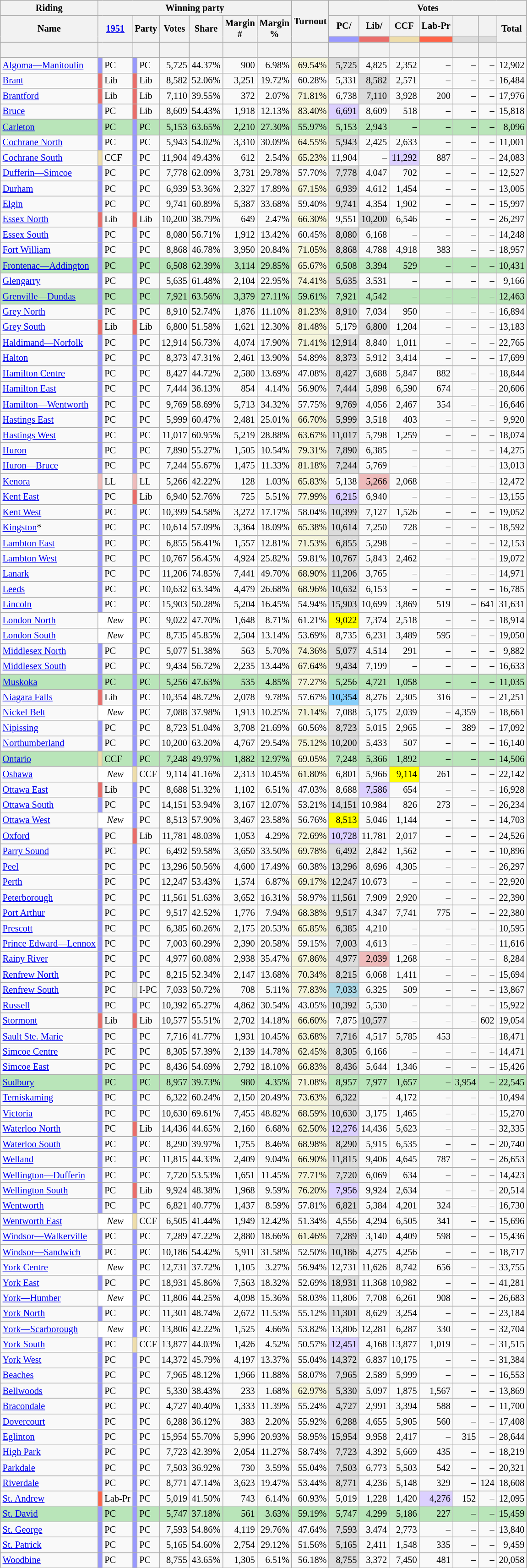<table class="wikitable sortable mw-collapsible" style="text-align:right; font-size:85%">
<tr>
<th scope="col">Riding</th>
<th scope="col" colspan="8">Winning party</th>
<th rowspan="3" scope="col">Turnout<br></th>
<th scope="col" colspan="7">Votes</th>
</tr>
<tr>
<th rowspan="2" scope="col">Name</th>
<th colspan="2" rowspan="2" scope="col"><strong><a href='#'>1951</a></strong></th>
<th colspan="2" rowspan="2" scope="col">Party</th>
<th rowspan="2" scope="col">Votes</th>
<th rowspan="2" scope="col">Share</th>
<th rowspan="2" scope="col">Margin<br>#</th>
<th rowspan="2" scope="col">Margin<br>%</th>
<th scope="col">PC/</th>
<th scope="col">Lib/</th>
<th scope="col">CCF</th>
<th scope="col">Lab-Pr</th>
<th scope="col"></th>
<th scope="col"></th>
<th rowspan="2" scope="col">Total</th>
</tr>
<tr>
<th scope="col" style="background-color:#9999FF;"></th>
<th scope="col" style="background-color:#EA6D6A;"></th>
<th scope="col" style="background-color:#EEDDAA;"></th>
<th scope="col" style="background-color:#FF6347;"></th>
<th scope="col" style="background-color:#DCDCDC;"></th>
<th scope="col" style="background-color:#DCDCDC;"></th>
</tr>
<tr>
<th> </th>
<th colspan="2"></th>
<th colspan="2"></th>
<th></th>
<th></th>
<th></th>
<th></th>
<th></th>
<th></th>
<th></th>
<th></th>
<th></th>
<th></th>
<th></th>
<th></th>
</tr>
<tr>
<td style="text-align:left;"><a href='#'>Algoma—Manitoulin</a></td>
<td style="background-color:#9999FF;"></td>
<td style="text-align:left;">PC</td>
<td style="background-color:#9999FF;"></td>
<td style="text-align:left;">PC</td>
<td>5,725</td>
<td>44.37%</td>
<td>900</td>
<td>6.98%</td>
<td style="background-color:#F5F5DC;">69.54%</td>
<td style="background-color:#DCDCDC;">5,725</td>
<td>4,825</td>
<td>2,352</td>
<td>–</td>
<td>–</td>
<td>–</td>
<td>12,902</td>
</tr>
<tr>
<td style="text-align:left;"><a href='#'>Brant</a></td>
<td style="background-color:#EA6D6A;"></td>
<td style="text-align:left;">Lib</td>
<td style="background-color:#EA6D6A;"></td>
<td style="text-align:left;">Lib</td>
<td>8,582</td>
<td>52.06%</td>
<td>3,251</td>
<td>19.72%</td>
<td>60.28%</td>
<td>5,331</td>
<td style="background-color:#DCDCDC;">8,582</td>
<td>2,571</td>
<td>–</td>
<td>–</td>
<td>–</td>
<td>16,484</td>
</tr>
<tr>
<td style="text-align:left;"><a href='#'>Brantford</a></td>
<td style="background-color:#EA6D6A;"></td>
<td style="text-align:left;">Lib</td>
<td style="background-color:#EA6D6A;"></td>
<td style="text-align:left;">Lib</td>
<td>7,110</td>
<td>39.55%</td>
<td>372</td>
<td>2.07%</td>
<td style="background-color:#F5F5DC;">71.81%</td>
<td>6,738</td>
<td style="background-color:#DCDCDC;">7,110</td>
<td>3,928</td>
<td>200</td>
<td>–</td>
<td>–</td>
<td>17,976</td>
</tr>
<tr>
<td style="text-align:left;"><a href='#'>Bruce</a></td>
<td style="background-color:#9999FF;"></td>
<td style="text-align:left;">PC</td>
<td style="background-color:#EA6D6A;"></td>
<td style="text-align:left;">Lib</td>
<td>8,609</td>
<td>54.43%</td>
<td>1,918</td>
<td>12.13%</td>
<td style="background-color:#F5F5DC;">83.40%</td>
<td style="background-color:#DCD0FF;">6,691</td>
<td>8,609</td>
<td>518</td>
<td>–</td>
<td>–</td>
<td>–</td>
<td>15,818</td>
</tr>
<tr style="background-color:#B9E5B9;">
<td style="text-align:left;"><a href='#'>Carleton</a></td>
<td style="background-color:#9999FF;"></td>
<td style="text-align:left;">PC</td>
<td style="background-color:#9999FF;"></td>
<td style="text-align:left;">PC</td>
<td>5,153</td>
<td>63.65%</td>
<td>2,210</td>
<td>27.30%</td>
<td>55.97%</td>
<td>5,153</td>
<td>2,943</td>
<td>–</td>
<td>–</td>
<td>–</td>
<td>–</td>
<td>8,096</td>
</tr>
<tr>
<td style="text-align:left;"><a href='#'>Cochrane North</a></td>
<td style="background-color:#9999FF;"></td>
<td style="text-align:left;">PC</td>
<td style="background-color:#9999FF;"></td>
<td style="text-align:left;">PC</td>
<td>5,943</td>
<td>54.02%</td>
<td>3,310</td>
<td>30.09%</td>
<td style="background-color:#F5F5DC;">64.55%</td>
<td style="background-color:#DCDCDC;">5,943</td>
<td>2,425</td>
<td>2,633</td>
<td>–</td>
<td>–</td>
<td>–</td>
<td>11,001</td>
</tr>
<tr>
<td style="text-align:left;"><a href='#'>Cochrane South</a></td>
<td style="background-color:#EEDDAA;"></td>
<td style="text-align:left;">CCF</td>
<td style="background-color:#9999FF;"></td>
<td style="text-align:left;">PC</td>
<td>11,904</td>
<td>49.43%</td>
<td>612</td>
<td>2.54%</td>
<td style="background-color:#F5F5DC;">65.23%</td>
<td>11,904</td>
<td>–</td>
<td style="background-color:#DCD0FF;">11,292</td>
<td>887</td>
<td>–</td>
<td>–</td>
<td>24,083</td>
</tr>
<tr>
<td style="text-align:left;"><a href='#'>Dufferin—Simcoe</a></td>
<td style="background-color:#9999FF;"></td>
<td style="text-align:left;">PC</td>
<td style="background-color:#9999FF;"></td>
<td style="text-align:left;">PC</td>
<td>7,778</td>
<td>62.09%</td>
<td>3,731</td>
<td>29.78%</td>
<td>57.70%</td>
<td style="background-color:#DCDCDC;">7,778</td>
<td>4,047</td>
<td>702</td>
<td>–</td>
<td>–</td>
<td>–</td>
<td>12,527</td>
</tr>
<tr>
<td style="text-align:left;"><a href='#'>Durham</a></td>
<td style="background-color:#9999FF;"></td>
<td style="text-align:left;">PC</td>
<td style="background-color:#9999FF;"></td>
<td style="text-align:left;">PC</td>
<td>6,939</td>
<td>53.36%</td>
<td>2,327</td>
<td>17.89%</td>
<td style="background-color:#F5F5DC;">67.15%</td>
<td style="background-color:#DCDCDC;">6,939</td>
<td>4,612</td>
<td>1,454</td>
<td>–</td>
<td>–</td>
<td>–</td>
<td>13,005</td>
</tr>
<tr>
<td style="text-align:left;"><a href='#'>Elgin</a></td>
<td style="background-color:#9999FF;"></td>
<td style="text-align:left;">PC</td>
<td style="background-color:#9999FF;"></td>
<td style="text-align:left;">PC</td>
<td>9,741</td>
<td>60.89%</td>
<td>5,387</td>
<td>33.68%</td>
<td>59.40%</td>
<td style="background-color:#DCDCDC;">9,741</td>
<td>4,354</td>
<td>1,902</td>
<td>–</td>
<td>–</td>
<td>–</td>
<td>15,997</td>
</tr>
<tr>
<td style="text-align:left;"><a href='#'>Essex North</a></td>
<td style="background-color:#EA6D6A;"></td>
<td style="text-align:left;">Lib</td>
<td style="background-color:#EA6D6A;"></td>
<td style="text-align:left;">Lib</td>
<td>10,200</td>
<td>38.79%</td>
<td>649</td>
<td>2.47%</td>
<td style="background-color:#F5F5DC;">66.30%</td>
<td>9,551</td>
<td style="background-color:#DCDCDC;">10,200</td>
<td>6,546</td>
<td>–</td>
<td>–</td>
<td>–</td>
<td>26,297</td>
</tr>
<tr>
<td style="text-align:left;"><a href='#'>Essex South</a></td>
<td style="background-color:#9999FF;"></td>
<td style="text-align:left;">PC</td>
<td style="background-color:#9999FF;"></td>
<td style="text-align:left;">PC</td>
<td>8,080</td>
<td>56.71%</td>
<td>1,912</td>
<td>13.42%</td>
<td>60.45%</td>
<td style="background-color:#DCDCDC;">8,080</td>
<td>6,168</td>
<td>–</td>
<td>–</td>
<td>–</td>
<td>–</td>
<td>14,248</td>
</tr>
<tr>
<td style="text-align:left;"><a href='#'>Fort William</a></td>
<td style="background-color:#9999FF;"></td>
<td style="text-align:left;">PC</td>
<td style="background-color:#9999FF;"></td>
<td style="text-align:left;">PC</td>
<td>8,868</td>
<td>46.78%</td>
<td>3,950</td>
<td>20.84%</td>
<td style="background-color:#F5F5DC;">71.05%</td>
<td style="background-color:#DCDCDC;">8,868</td>
<td>4,788</td>
<td>4,918</td>
<td>383</td>
<td>–</td>
<td>–</td>
<td>18,957</td>
</tr>
<tr style="background-color:#B9E5B9;">
<td style="text-align:left;"><a href='#'>Frontenac—Addington</a></td>
<td style="background-color:#9999FF;"></td>
<td style="text-align:left;">PC</td>
<td style="background-color:#9999FF;"></td>
<td style="text-align:left;">PC</td>
<td>6,508</td>
<td>62.39%</td>
<td>3,114</td>
<td>29.85%</td>
<td style="background-color:#F5F5DC;">65.67%</td>
<td>6,508</td>
<td>3,394</td>
<td>529</td>
<td>–</td>
<td>–</td>
<td>–</td>
<td>10,431</td>
</tr>
<tr>
<td style="text-align:left;"><a href='#'>Glengarry</a></td>
<td style="background-color:#9999FF;"></td>
<td style="text-align:left;">PC</td>
<td style="background-color:#9999FF;"></td>
<td style="text-align:left;">PC</td>
<td>5,635</td>
<td>61.48%</td>
<td>2,104</td>
<td>22.95%</td>
<td style="background-color:#F5F5DC;">74.41%</td>
<td style="background-color:#DCDCDC;">5,635</td>
<td>3,531</td>
<td>–</td>
<td>–</td>
<td>–</td>
<td>–</td>
<td>9,166</td>
</tr>
<tr style="background-color:#B9E5B9;">
<td style="text-align:left;"><a href='#'>Grenville—Dundas</a></td>
<td style="background-color:#9999FF;"></td>
<td style="text-align:left;">PC</td>
<td style="background-color:#9999FF;"></td>
<td style="text-align:left;">PC</td>
<td>7,921</td>
<td>63.56%</td>
<td>3,379</td>
<td>27.11%</td>
<td>59.61%</td>
<td>7,921</td>
<td>4,542</td>
<td>–</td>
<td>–</td>
<td>–</td>
<td>–</td>
<td>12,463</td>
</tr>
<tr>
<td style="text-align:left;"><a href='#'>Grey North</a></td>
<td style="background-color:#9999FF;"></td>
<td style="text-align:left;">PC</td>
<td style="background-color:#9999FF;"></td>
<td style="text-align:left;">PC</td>
<td>8,910</td>
<td>52.74%</td>
<td>1,876</td>
<td>11.10%</td>
<td style="background-color:#F5F5DC;">81.23%</td>
<td style="background-color:#DCDCDC;">8,910</td>
<td>7,034</td>
<td>950</td>
<td>–</td>
<td>–</td>
<td>–</td>
<td>16,894</td>
</tr>
<tr>
<td style="text-align:left;"><a href='#'>Grey South</a></td>
<td style="background-color:#EA6D6A;"></td>
<td style="text-align:left;">Lib</td>
<td style="background-color:#EA6D6A;"></td>
<td style="text-align:left;">Lib</td>
<td>6,800</td>
<td>51.58%</td>
<td>1,621</td>
<td>12.30%</td>
<td style="background-color:#F5F5DC;">81.48%</td>
<td>5,179</td>
<td style="background-color:#DCDCDC;">6,800</td>
<td>1,204</td>
<td>–</td>
<td>–</td>
<td>–</td>
<td>13,183</td>
</tr>
<tr>
<td style="text-align:left;"><a href='#'>Haldimand—Norfolk</a></td>
<td style="background-color:#9999FF;"></td>
<td style="text-align:left;">PC</td>
<td style="background-color:#9999FF;"></td>
<td style="text-align:left;">PC</td>
<td>12,914</td>
<td>56.73%</td>
<td>4,074</td>
<td>17.90%</td>
<td style="background-color:#F5F5DC;">71.41%</td>
<td style="background-color:#DCDCDC;">12,914</td>
<td>8,840</td>
<td>1,011</td>
<td>–</td>
<td>–</td>
<td>–</td>
<td>22,765</td>
</tr>
<tr>
<td style="text-align:left;"><a href='#'>Halton</a></td>
<td style="background-color:#9999FF;"></td>
<td style="text-align:left;">PC</td>
<td style="background-color:#9999FF;"></td>
<td style="text-align:left;">PC</td>
<td>8,373</td>
<td>47.31%</td>
<td>2,461</td>
<td>13.90%</td>
<td>54.89%</td>
<td style="background-color:#DCDCDC;">8,373</td>
<td>5,912</td>
<td>3,414</td>
<td>–</td>
<td>–</td>
<td>–</td>
<td>17,699</td>
</tr>
<tr>
<td style="text-align:left;"><a href='#'>Hamilton Centre</a></td>
<td style="background-color:#9999FF;"></td>
<td style="text-align:left;">PC</td>
<td style="background-color:#9999FF;"></td>
<td style="text-align:left;">PC</td>
<td>8,427</td>
<td>44.72%</td>
<td>2,580</td>
<td>13.69%</td>
<td>47.08%</td>
<td style="background-color:#DCDCDC;">8,427</td>
<td>3,688</td>
<td>5,847</td>
<td>882</td>
<td>–</td>
<td>–</td>
<td>18,844</td>
</tr>
<tr>
<td style="text-align:left;"><a href='#'>Hamilton East</a></td>
<td style="background-color:#9999FF;"></td>
<td style="text-align:left;">PC</td>
<td style="background-color:#9999FF;"></td>
<td style="text-align:left;">PC</td>
<td>7,444</td>
<td>36.13%</td>
<td>854</td>
<td>4.14%</td>
<td>56.90%</td>
<td style="background-color:#DCDCDC;">7,444</td>
<td>5,898</td>
<td>6,590</td>
<td>674</td>
<td>–</td>
<td>–</td>
<td>20,606</td>
</tr>
<tr>
<td style="text-align:left;"><a href='#'>Hamilton—Wentworth</a></td>
<td style="background-color:#9999FF;"></td>
<td style="text-align:left;">PC</td>
<td style="background-color:#9999FF;"></td>
<td style="text-align:left;">PC</td>
<td>9,769</td>
<td>58.69%</td>
<td>5,713</td>
<td>34.32%</td>
<td>57.75%</td>
<td style="background-color:#DCDCDC;">9,769</td>
<td>4,056</td>
<td>2,467</td>
<td>354</td>
<td>–</td>
<td>–</td>
<td>16,646</td>
</tr>
<tr>
<td style="text-align:left;"><a href='#'>Hastings East</a></td>
<td style="background-color:#9999FF;"></td>
<td style="text-align:left;">PC</td>
<td style="background-color:#9999FF;"></td>
<td style="text-align:left;">PC</td>
<td>5,999</td>
<td>60.47%</td>
<td>2,481</td>
<td>25.01%</td>
<td style="background-color:#F5F5DC;">66.70%</td>
<td style="background-color:#DCDCDC;">5,999</td>
<td>3,518</td>
<td>403</td>
<td>–</td>
<td>–</td>
<td>–</td>
<td>9,920</td>
</tr>
<tr>
<td style="text-align:left;"><a href='#'>Hastings West</a></td>
<td style="background-color:#9999FF;"></td>
<td style="text-align:left;">PC</td>
<td style="background-color:#9999FF;"></td>
<td style="text-align:left;">PC</td>
<td>11,017</td>
<td>60.95%</td>
<td>5,219</td>
<td>28.88%</td>
<td style="background-color:#F5F5DC;">63.67%</td>
<td style="background-color:#DCDCDC;">11,017</td>
<td>5,798</td>
<td>1,259</td>
<td>–</td>
<td>–</td>
<td>–</td>
<td>18,074</td>
</tr>
<tr>
<td style="text-align:left;"><a href='#'>Huron</a></td>
<td style="background-color:#9999FF;"></td>
<td style="text-align:left;">PC</td>
<td style="background-color:#9999FF;"></td>
<td style="text-align:left;">PC</td>
<td>7,890</td>
<td>55.27%</td>
<td>1,505</td>
<td>10.54%</td>
<td style="background-color:#F5F5DC;">79.31%</td>
<td style="background-color:#DCDCDC;">7,890</td>
<td>6,385</td>
<td>–</td>
<td>–</td>
<td>–</td>
<td>–</td>
<td>14,275</td>
</tr>
<tr>
<td style="text-align:left;"><a href='#'>Huron—Bruce</a></td>
<td style="background-color:#9999FF;"></td>
<td style="text-align:left;">PC</td>
<td style="background-color:#9999FF;"></td>
<td style="text-align:left;">PC</td>
<td>7,244</td>
<td>55.67%</td>
<td>1,475</td>
<td>11.33%</td>
<td style="background-color:#F5F5DC;">81.18%</td>
<td style="background-color:#DCDCDC;">7,244</td>
<td>5,769</td>
<td>–</td>
<td>–</td>
<td>–</td>
<td>–</td>
<td>13,013</td>
</tr>
<tr>
<td style="text-align:left;"><a href='#'>Kenora</a></td>
<td style="background-color:#EEBBBB;"></td>
<td style="text-align:left;">LL</td>
<td style="background-color:#EEBBBB;"></td>
<td style="text-align:left;">LL</td>
<td>5,266</td>
<td>42.22%</td>
<td>128</td>
<td>1.03%</td>
<td style="background-color:#F5F5DC;">65.83%</td>
<td>5,138</td>
<td style="background-color:#EEBBBB;">5,266</td>
<td>2,068</td>
<td>–</td>
<td>–</td>
<td>–</td>
<td>12,472</td>
</tr>
<tr>
<td style="text-align:left;"><a href='#'>Kent East</a></td>
<td style="background-color:#9999FF;"></td>
<td style="text-align:left;">PC</td>
<td style="background-color:#EA6D6A;"></td>
<td style="text-align:left;">Lib</td>
<td>6,940</td>
<td>52.76%</td>
<td>725</td>
<td>5.51%</td>
<td style="background-color:#F5F5DC;">77.99%</td>
<td style="background-color:#DCD0FF;">6,215</td>
<td>6,940</td>
<td>–</td>
<td>–</td>
<td>–</td>
<td>–</td>
<td>13,155</td>
</tr>
<tr>
<td style="text-align:left;"><a href='#'>Kent West</a></td>
<td style="background-color:#9999FF;"></td>
<td style="text-align:left;">PC</td>
<td style="background-color:#9999FF;"></td>
<td style="text-align:left;">PC</td>
<td>10,399</td>
<td>54.58%</td>
<td>3,272</td>
<td>17.17%</td>
<td>58.04%</td>
<td style="background-color:#DCDCDC;">10,399</td>
<td>7,127</td>
<td>1,526</td>
<td>–</td>
<td>–</td>
<td>–</td>
<td>19,052</td>
</tr>
<tr>
<td style="text-align:left;"><a href='#'>Kingston</a>*</td>
<td style="background-color:#9999FF;"></td>
<td style="text-align:left;">PC</td>
<td style="background-color:#9999FF;"></td>
<td style="text-align:left;">PC</td>
<td>10,614</td>
<td>57.09%</td>
<td>3,364</td>
<td>18.09%</td>
<td style="background-color:#F5F5DC;">65.38%</td>
<td style="background-color:#DCDCDC;">10,614</td>
<td>7,250</td>
<td>728</td>
<td>–</td>
<td>–</td>
<td>–</td>
<td>18,592</td>
</tr>
<tr>
<td style="text-align:left;"><a href='#'>Lambton East</a></td>
<td style="background-color:#9999FF;"></td>
<td style="text-align:left;">PC</td>
<td style="background-color:#9999FF;"></td>
<td style="text-align:left;">PC</td>
<td>6,855</td>
<td>56.41%</td>
<td>1,557</td>
<td>12.81%</td>
<td style="background-color:#F5F5DC;">71.53%</td>
<td style="background-color:#DCDCDC;">6,855</td>
<td>5,298</td>
<td>–</td>
<td>–</td>
<td>–</td>
<td>–</td>
<td>12,153</td>
</tr>
<tr>
<td style="text-align:left;"><a href='#'>Lambton West</a></td>
<td style="background-color:#9999FF;"></td>
<td style="text-align:left;">PC</td>
<td style="background-color:#9999FF;"></td>
<td style="text-align:left;">PC</td>
<td>10,767</td>
<td>56.45%</td>
<td>4,924</td>
<td>25.82%</td>
<td>59.81%</td>
<td style="background-color:#DCDCDC;">10,767</td>
<td>5,843</td>
<td>2,462</td>
<td>–</td>
<td>–</td>
<td>–</td>
<td>19,072</td>
</tr>
<tr>
<td style="text-align:left;"><a href='#'>Lanark</a></td>
<td style="background-color:#9999FF;"></td>
<td style="text-align:left;">PC</td>
<td style="background-color:#9999FF;"></td>
<td style="text-align:left;">PC</td>
<td>11,206</td>
<td>74.85%</td>
<td>7,441</td>
<td>49.70%</td>
<td style="background-color:#F5F5DC;">68.90%</td>
<td style="background-color:#DCDCDC;">11,206</td>
<td>3,765</td>
<td>–</td>
<td>–</td>
<td>–</td>
<td>–</td>
<td>14,971</td>
</tr>
<tr>
<td style="text-align:left;"><a href='#'>Leeds</a></td>
<td style="background-color:#9999FF;"></td>
<td style="text-align:left;">PC</td>
<td style="background-color:#9999FF;"></td>
<td style="text-align:left;">PC</td>
<td>10,632</td>
<td>63.34%</td>
<td>4,479</td>
<td>26.68%</td>
<td style="background-color:#F5F5DC;">68.96%</td>
<td style="background-color:#DCDCDC;">10,632</td>
<td>6,153</td>
<td>–</td>
<td>–</td>
<td>–</td>
<td>–</td>
<td>16,785</td>
</tr>
<tr>
<td style="text-align:left;"><a href='#'>Lincoln</a></td>
<td style="background-color:#9999FF;"></td>
<td style="text-align:left;">PC</td>
<td style="background-color:#9999FF;"></td>
<td style="text-align:left;">PC</td>
<td>15,903</td>
<td>50.28%</td>
<td>5,204</td>
<td>16.45%</td>
<td>54.94%</td>
<td style="background-color:#DCDCDC;">15,903</td>
<td>10,699</td>
<td>3,869</td>
<td>519</td>
<td>–</td>
<td>641</td>
<td>31,631</td>
</tr>
<tr>
<td style="text-align:left;"><a href='#'>London North</a></td>
<td colspan="2" style="background-color:#FFFFFF; text-align:center;"><em>New</em></td>
<td style="background-color:#9999FF;"></td>
<td style="text-align:left;">PC</td>
<td>9,022</td>
<td>47.70%</td>
<td>1,648</td>
<td>8.71%</td>
<td>61.21%</td>
<td style="background-color:#FFFF00;">9,022</td>
<td>7,374</td>
<td>2,518</td>
<td>–</td>
<td>–</td>
<td>–</td>
<td>18,914</td>
</tr>
<tr>
<td style="text-align:left;"><a href='#'>London South</a></td>
<td colspan="2" style="background-color:#FFFFFF; text-align:center;"><em>New</em></td>
<td style="background-color:#9999FF;"></td>
<td style="text-align:left;">PC</td>
<td>8,735</td>
<td>45.85%</td>
<td>2,504</td>
<td>13.14%</td>
<td>53.69%</td>
<td>8,735</td>
<td>6,231</td>
<td>3,489</td>
<td>595</td>
<td>–</td>
<td>–</td>
<td>19,050</td>
</tr>
<tr>
<td style="text-align:left;"><a href='#'>Middlesex North</a></td>
<td style="background-color:#9999FF;"></td>
<td style="text-align:left;">PC</td>
<td style="background-color:#9999FF;"></td>
<td style="text-align:left;">PC</td>
<td>5,077</td>
<td>51.38%</td>
<td>563</td>
<td>5.70%</td>
<td style="background-color:#F5F5DC;">74.36%</td>
<td style="background-color:#DCDCDC;">5,077</td>
<td>4,514</td>
<td>291</td>
<td>–</td>
<td>–</td>
<td>–</td>
<td>9,882</td>
</tr>
<tr>
<td style="text-align:left;"><a href='#'>Middlesex South</a></td>
<td style="background-color:#9999FF;"></td>
<td style="text-align:left;">PC</td>
<td style="background-color:#9999FF;"></td>
<td style="text-align:left;">PC</td>
<td>9,434</td>
<td>56.72%</td>
<td>2,235</td>
<td>13.44%</td>
<td style="background-color:#F5F5DC;">67.64%</td>
<td style="background-color:#DCDCDC;">9,434</td>
<td>7,199</td>
<td>–</td>
<td>–</td>
<td>–</td>
<td>–</td>
<td>16,633</td>
</tr>
<tr style="background-color:#B9E5B9;">
<td style="text-align:left;"><a href='#'>Muskoka</a></td>
<td style="background-color:#9999FF;"></td>
<td style="text-align:left;">PC</td>
<td style="background-color:#9999FF;"></td>
<td style="text-align:left;">PC</td>
<td>5,256</td>
<td>47.63%</td>
<td>535</td>
<td>4.85%</td>
<td style="background-color:#F5F5DC;">77.27%</td>
<td>5,256</td>
<td>4,721</td>
<td>1,058</td>
<td>–</td>
<td>–</td>
<td>–</td>
<td>11,035</td>
</tr>
<tr>
<td style="text-align:left;"><a href='#'>Niagara Falls</a></td>
<td style="background-color:#EA6D6A;"></td>
<td style="text-align:left;">Lib</td>
<td style="background-color:#9999FF;"></td>
<td style="text-align:left;">PC</td>
<td>10,354</td>
<td>48.72%</td>
<td>2,078</td>
<td>9.78%</td>
<td>57.67%</td>
<td style="background-color:#87CEFA;">10,354</td>
<td>8,276</td>
<td>2,305</td>
<td>316</td>
<td>–</td>
<td>–</td>
<td>21,251</td>
</tr>
<tr>
<td style="text-align:left;"><a href='#'>Nickel Belt</a></td>
<td colspan="2" style="background-color:#FFFFFF; text-align:center;"><em>New</em></td>
<td style="background-color:#9999FF;"></td>
<td style="text-align:left;">PC</td>
<td>7,088</td>
<td>37.98%</td>
<td>1,913</td>
<td>10.25%</td>
<td style="background-color:#F5F5DC;">71.14%</td>
<td>7,088</td>
<td>5,175</td>
<td>2,039</td>
<td>–</td>
<td>4,359</td>
<td>–</td>
<td>18,661</td>
</tr>
<tr>
<td style="text-align:left;"><a href='#'>Nipissing</a></td>
<td style="background-color:#9999FF;"></td>
<td style="text-align:left;">PC</td>
<td style="background-color:#9999FF;"></td>
<td style="text-align:left;">PC</td>
<td>8,723</td>
<td>51.04%</td>
<td>3,708</td>
<td>21.69%</td>
<td>60.56%</td>
<td style="background-color:#DCDCDC;">8,723</td>
<td>5,015</td>
<td>2,965</td>
<td>–</td>
<td>389</td>
<td>–</td>
<td>17,092</td>
</tr>
<tr>
<td style="text-align:left;"><a href='#'>Northumberland</a></td>
<td style="background-color:#9999FF;"></td>
<td style="text-align:left;">PC</td>
<td style="background-color:#9999FF;"></td>
<td style="text-align:left;">PC</td>
<td>10,200</td>
<td>63.20%</td>
<td>4,767</td>
<td>29.54%</td>
<td style="background-color:#F5F5DC;">75.12%</td>
<td style="background-color:#DCDCDC;">10,200</td>
<td>5,433</td>
<td>507</td>
<td>–</td>
<td>–</td>
<td>–</td>
<td>16,140</td>
</tr>
<tr style="background-color:#B9E5B9;">
<td style="text-align:left;"><a href='#'>Ontario</a></td>
<td style="background-color:#EEDDAA;"></td>
<td style="text-align:left;">CCF</td>
<td style="background-color:#9999FF;"></td>
<td style="text-align:left;">PC</td>
<td>7,248</td>
<td>49.97%</td>
<td>1,882</td>
<td>12.97%</td>
<td style="background-color:#F5F5DC;">69.05%</td>
<td>7,248</td>
<td>5,366</td>
<td>1,892</td>
<td>–</td>
<td>–</td>
<td>–</td>
<td>14,506</td>
</tr>
<tr>
<td style="text-align:left;"><a href='#'>Oshawa</a></td>
<td colspan="2" style="background-color:#FFFFFF; text-align:center;"><em>New</em></td>
<td style="background-color:#EEDDAA;"></td>
<td style="text-align:left;">CCF</td>
<td>9,114</td>
<td>41.16%</td>
<td>2,313</td>
<td>10.45%</td>
<td style="background-color:#F5F5DC;">61.80%</td>
<td>6,801</td>
<td>5,966</td>
<td style="background-color:#FFFF00;">9,114</td>
<td>261</td>
<td>–</td>
<td>–</td>
<td>22,142</td>
</tr>
<tr>
<td style="text-align:left;"><a href='#'>Ottawa East</a></td>
<td style="background-color:#EA6D6A;"></td>
<td style="text-align:left;">Lib</td>
<td style="background-color:#9999FF;"></td>
<td style="text-align:left;">PC</td>
<td>8,688</td>
<td>51.32%</td>
<td>1,102</td>
<td>6.51%</td>
<td>47.03%</td>
<td>8,688</td>
<td style="background-color:#DCD0FF;">7,586</td>
<td>654</td>
<td>–</td>
<td>–</td>
<td>–</td>
<td>16,928</td>
</tr>
<tr>
<td style="text-align:left;"><a href='#'>Ottawa South</a></td>
<td style="background-color:#9999FF;"></td>
<td style="text-align:left;">PC</td>
<td style="background-color:#9999FF;"></td>
<td style="text-align:left;">PC</td>
<td>14,151</td>
<td>53.94%</td>
<td>3,167</td>
<td>12.07%</td>
<td>53.21%</td>
<td style="background-color:#DCDCDC;">14,151</td>
<td>10,984</td>
<td>826</td>
<td>273</td>
<td>–</td>
<td>–</td>
<td>26,234</td>
</tr>
<tr>
<td style="text-align:left;"><a href='#'>Ottawa West</a></td>
<td colspan="2" style="background-color:#FFFFFF; text-align:center;"><em>New</em></td>
<td style="background-color:#9999FF;"></td>
<td style="text-align:left;">PC</td>
<td>8,513</td>
<td>57.90%</td>
<td>3,467</td>
<td>23.58%</td>
<td>56.76%</td>
<td style="background-color:#FFFF00;">8,513</td>
<td>5,046</td>
<td>1,144</td>
<td>–</td>
<td>–</td>
<td>–</td>
<td>14,703</td>
</tr>
<tr>
<td style="text-align:left;"><a href='#'>Oxford</a></td>
<td style="background-color:#9999FF;"></td>
<td style="text-align:left;">PC</td>
<td style="background-color:#EA6D6A;"></td>
<td style="text-align:left;">Lib</td>
<td>11,781</td>
<td>48.03%</td>
<td>1,053</td>
<td>4.29%</td>
<td style="background-color:#F5F5DC;">72.69%</td>
<td style="background-color:#DCD0FF;">10,728</td>
<td>11,781</td>
<td>2,017</td>
<td>–</td>
<td>–</td>
<td>–</td>
<td>24,526</td>
</tr>
<tr>
<td style="text-align:left;"><a href='#'>Parry Sound</a></td>
<td style="background-color:#9999FF;"></td>
<td style="text-align:left;">PC</td>
<td style="background-color:#9999FF;"></td>
<td style="text-align:left;">PC</td>
<td>6,492</td>
<td>59.58%</td>
<td>3,650</td>
<td>33.50%</td>
<td style="background-color:#F5F5DC;">69.78%</td>
<td style="background-color:#DCDCDC;">6,492</td>
<td>2,842</td>
<td>1,562</td>
<td>–</td>
<td>–</td>
<td>–</td>
<td>10,896</td>
</tr>
<tr>
<td style="text-align:left;"><a href='#'>Peel</a></td>
<td style="background-color:#9999FF;"></td>
<td style="text-align:left;">PC</td>
<td style="background-color:#9999FF;"></td>
<td style="text-align:left;">PC</td>
<td>13,296</td>
<td>50.56%</td>
<td>4,600</td>
<td>17.49%</td>
<td>60.38%</td>
<td style="background-color:#DCDCDC;">13,296</td>
<td>8,696</td>
<td>4,305</td>
<td>–</td>
<td>–</td>
<td>–</td>
<td>26,297</td>
</tr>
<tr>
<td style="text-align:left;"><a href='#'>Perth</a></td>
<td style="background-color:#9999FF;"></td>
<td style="text-align:left;">PC</td>
<td style="background-color:#9999FF;"></td>
<td style="text-align:left;">PC</td>
<td>12,247</td>
<td>53.43%</td>
<td>1,574</td>
<td>6.87%</td>
<td style="background-color:#F5F5DC;">69.17%</td>
<td style="background-color:#DCDCDC;">12,247</td>
<td>10,673</td>
<td>–</td>
<td>–</td>
<td>–</td>
<td>–</td>
<td>22,920</td>
</tr>
<tr>
<td style="text-align:left;"><a href='#'>Peterborough</a></td>
<td style="background-color:#9999FF;"></td>
<td style="text-align:left;">PC</td>
<td style="background-color:#9999FF;"></td>
<td style="text-align:left;">PC</td>
<td>11,561</td>
<td>51.63%</td>
<td>3,652</td>
<td>16.31%</td>
<td>58.97%</td>
<td style="background-color:#DCDCDC;">11,561</td>
<td>7,909</td>
<td>2,920</td>
<td>–</td>
<td>–</td>
<td>–</td>
<td>22,390</td>
</tr>
<tr>
<td style="text-align:left;"><a href='#'>Port Arthur</a></td>
<td style="background-color:#9999FF;"></td>
<td style="text-align:left;">PC</td>
<td style="background-color:#9999FF;"></td>
<td style="text-align:left;">PC</td>
<td>9,517</td>
<td>42.52%</td>
<td>1,776</td>
<td>7.94%</td>
<td style="background-color:#F5F5DC;">68.38%</td>
<td style="background-color:#DCDCDC;">9,517</td>
<td>4,347</td>
<td>7,741</td>
<td>775</td>
<td>–</td>
<td>–</td>
<td>22,380</td>
</tr>
<tr>
<td style="text-align:left;"><a href='#'>Prescott</a></td>
<td style="background-color:#9999FF;"></td>
<td style="text-align:left;">PC</td>
<td style="background-color:#9999FF;"></td>
<td style="text-align:left;">PC</td>
<td>6,385</td>
<td>60.26%</td>
<td>2,175</td>
<td>20.53%</td>
<td style="background-color:#F5F5DC;">65.85%</td>
<td style="background-color:#DCDCDC;">6,385</td>
<td>4,210</td>
<td>–</td>
<td>–</td>
<td>–</td>
<td>–</td>
<td>10,595</td>
</tr>
<tr>
<td style="text-align:left;"><a href='#'>Prince Edward—Lennox</a></td>
<td style="background-color:#9999FF;"></td>
<td style="text-align:left;">PC</td>
<td style="background-color:#9999FF;"></td>
<td style="text-align:left;">PC</td>
<td>7,003</td>
<td>60.29%</td>
<td>2,390</td>
<td>20.58%</td>
<td>59.15%</td>
<td style="background-color:#DCDCDC;">7,003</td>
<td>4,613</td>
<td>–</td>
<td>–</td>
<td>–</td>
<td>–</td>
<td>11,616</td>
</tr>
<tr>
<td style="text-align:left;"><a href='#'>Rainy River</a></td>
<td style="background-color:#9999FF;"></td>
<td style="text-align:left;">PC</td>
<td style="background-color:#9999FF;"></td>
<td style="text-align:left;">PC</td>
<td>4,977</td>
<td>60.08%</td>
<td>2,938</td>
<td>35.47%</td>
<td style="background-color:#F5F5DC;">67.86%</td>
<td style="background-color:#DCDCDC;">4,977</td>
<td style="background-color:#EEBBBB;">2,039</td>
<td>1,268</td>
<td>–</td>
<td>–</td>
<td>–</td>
<td>8,284</td>
</tr>
<tr>
<td style="text-align:left;"><a href='#'>Renfrew North</a></td>
<td style="background-color:#9999FF;"></td>
<td style="text-align:left;">PC</td>
<td style="background-color:#9999FF;"></td>
<td style="text-align:left;">PC</td>
<td>8,215</td>
<td>52.34%</td>
<td>2,147</td>
<td>13.68%</td>
<td style="background-color:#F5F5DC;">70.34%</td>
<td style="background-color:#DCDCDC;">8,215</td>
<td>6,068</td>
<td>1,411</td>
<td>–</td>
<td>–</td>
<td>–</td>
<td>15,694</td>
</tr>
<tr>
<td style="text-align:left;"><a href='#'>Renfrew South</a></td>
<td style="background-color:#9999FF;"></td>
<td style="text-align:left;">PC</td>
<td style="background-color:#DCDCDC;"></td>
<td style="text-align:left;">I-PC</td>
<td>7,033</td>
<td>50.72%</td>
<td>708</td>
<td>5.11%</td>
<td style="background-color:#F5F5DC;">77.83%</td>
<td style="background-color:#ADD8E6;">7,033</td>
<td>6,325</td>
<td>509</td>
<td>–</td>
<td>–</td>
<td>–</td>
<td>13,867</td>
</tr>
<tr>
<td style="text-align:left;"><a href='#'>Russell</a></td>
<td style="background-color:#9999FF;"></td>
<td style="text-align:left;">PC</td>
<td style="background-color:#9999FF;"></td>
<td style="text-align:left;">PC</td>
<td>10,392</td>
<td>65.27%</td>
<td>4,862</td>
<td>30.54%</td>
<td>43.05%</td>
<td style="background-color:#DCDCDC;">10,392</td>
<td>5,530</td>
<td>–</td>
<td>–</td>
<td>–</td>
<td>–</td>
<td>15,922</td>
</tr>
<tr>
<td style="text-align:left;"><a href='#'>Stormont</a></td>
<td style="background-color:#EA6D6A;"></td>
<td style="text-align:left;">Lib</td>
<td style="background-color:#EA6D6A;"></td>
<td style="text-align:left;">Lib</td>
<td>10,577</td>
<td>55.51%</td>
<td>2,702</td>
<td>14.18%</td>
<td style="background-color:#F5F5DC;">66.60%</td>
<td>7,875</td>
<td style="background-color:#DCDCDC;">10,577</td>
<td>–</td>
<td>–</td>
<td>–</td>
<td>602</td>
<td>19,054</td>
</tr>
<tr>
<td style="text-align:left;"><a href='#'>Sault Ste. Marie</a></td>
<td style="background-color:#9999FF;"></td>
<td style="text-align:left;">PC</td>
<td style="background-color:#9999FF;"></td>
<td style="text-align:left;">PC</td>
<td>7,716</td>
<td>41.77%</td>
<td>1,931</td>
<td>10.45%</td>
<td style="background-color:#F5F5DC;">63.68%</td>
<td style="background-color:#DCDCDC;">7,716</td>
<td>4,517</td>
<td>5,785</td>
<td>453</td>
<td>–</td>
<td>–</td>
<td>18,471</td>
</tr>
<tr>
<td style="text-align:left;"><a href='#'>Simcoe Centre</a></td>
<td style="background-color:#9999FF;"></td>
<td style="text-align:left;">PC</td>
<td style="background-color:#9999FF;"></td>
<td style="text-align:left;">PC</td>
<td>8,305</td>
<td>57.39%</td>
<td>2,139</td>
<td>14.78%</td>
<td style="background-color:#F5F5DC;">62.45%</td>
<td style="background-color:#DCDCDC;">8,305</td>
<td>6,166</td>
<td>–</td>
<td>–</td>
<td>–</td>
<td>–</td>
<td>14,471</td>
</tr>
<tr>
<td style="text-align:left;"><a href='#'>Simcoe East</a></td>
<td style="background-color:#9999FF;"></td>
<td style="text-align:left;">PC</td>
<td style="background-color:#9999FF;"></td>
<td style="text-align:left;">PC</td>
<td>8,436</td>
<td>54.69%</td>
<td>2,792</td>
<td>18.10%</td>
<td style="background-color:#F5F5DC;">66.83%</td>
<td style="background-color:#DCDCDC;">8,436</td>
<td>5,644</td>
<td>1,346</td>
<td>–</td>
<td>–</td>
<td>–</td>
<td>15,426</td>
</tr>
<tr style="background-color:#B9E5B9;">
<td style="text-align:left;"><a href='#'>Sudbury</a></td>
<td style="background-color:#9999FF;"></td>
<td style="text-align:left;">PC</td>
<td style="background-color:#9999FF;"></td>
<td style="text-align:left;">PC</td>
<td>8,957</td>
<td>39.73%</td>
<td>980</td>
<td>4.35%</td>
<td style="background-color:#F5F5DC;">71.08%</td>
<td>8,957</td>
<td>7,977</td>
<td>1,657</td>
<td>–</td>
<td>3,954</td>
<td>–</td>
<td>22,545</td>
</tr>
<tr>
<td style="text-align:left;"><a href='#'>Temiskaming</a></td>
<td style="background-color:#9999FF;"></td>
<td style="text-align:left;">PC</td>
<td style="background-color:#9999FF;"></td>
<td style="text-align:left;">PC</td>
<td>6,322</td>
<td>60.24%</td>
<td>2,150</td>
<td>20.49%</td>
<td style="background-color:#F5F5DC;">73.63%</td>
<td style="background-color:#DCDCDC;">6,322</td>
<td>–</td>
<td>4,172</td>
<td>–</td>
<td>–</td>
<td>–</td>
<td>10,494</td>
</tr>
<tr>
<td style="text-align:left;"><a href='#'>Victoria</a></td>
<td style="background-color:#9999FF;"></td>
<td style="text-align:left;">PC</td>
<td style="background-color:#9999FF;"></td>
<td style="text-align:left;">PC</td>
<td>10,630</td>
<td>69.61%</td>
<td>7,455</td>
<td>48.82%</td>
<td style="background-color:#F5F5DC;">68.59%</td>
<td style="background-color:#DCDCDC;">10,630</td>
<td>3,175</td>
<td>1,465</td>
<td>–</td>
<td>–</td>
<td>–</td>
<td>15,270</td>
</tr>
<tr>
<td style="text-align:left;"><a href='#'>Waterloo North</a></td>
<td style="background-color:#9999FF;"></td>
<td style="text-align:left;">PC</td>
<td style="background-color:#EA6D6A;"></td>
<td style="text-align:left;">Lib</td>
<td>14,436</td>
<td>44.65%</td>
<td>2,160</td>
<td>6.68%</td>
<td style="background-color:#F5F5DC;">62.50%</td>
<td style="background-color:#DCD0FF;">12,276</td>
<td>14,436</td>
<td>5,623</td>
<td>–</td>
<td>–</td>
<td>–</td>
<td>32,335</td>
</tr>
<tr>
<td style="text-align:left;"><a href='#'>Waterloo South</a></td>
<td style="background-color:#9999FF;"></td>
<td style="text-align:left;">PC</td>
<td style="background-color:#9999FF;"></td>
<td style="text-align:left;">PC</td>
<td>8,290</td>
<td>39.97%</td>
<td>1,755</td>
<td>8.46%</td>
<td style="background-color:#F5F5DC;">68.98%</td>
<td style="background-color:#DCDCDC;">8,290</td>
<td>5,915</td>
<td>6,535</td>
<td>–</td>
<td>–</td>
<td>–</td>
<td>20,740</td>
</tr>
<tr>
<td style="text-align:left;"><a href='#'>Welland</a></td>
<td style="background-color:#9999FF;"></td>
<td style="text-align:left;">PC</td>
<td style="background-color:#9999FF;"></td>
<td style="text-align:left;">PC</td>
<td>11,815</td>
<td>44.33%</td>
<td>2,409</td>
<td>9.04%</td>
<td style="background-color:#F5F5DC;">66.90%</td>
<td style="background-color:#DCDCDC;">11,815</td>
<td>9,406</td>
<td>4,645</td>
<td>787</td>
<td>–</td>
<td>–</td>
<td>26,653</td>
</tr>
<tr>
<td style="text-align:left;"><a href='#'>Wellington—Dufferin</a></td>
<td style="background-color:#9999FF;"></td>
<td style="text-align:left;">PC</td>
<td style="background-color:#9999FF;"></td>
<td style="text-align:left;">PC</td>
<td>7,720</td>
<td>53.53%</td>
<td>1,651</td>
<td>11.45%</td>
<td style="background-color:#F5F5DC;">77.71%</td>
<td style="background-color:#DCDCDC;">7,720</td>
<td>6,069</td>
<td>634</td>
<td>–</td>
<td>–</td>
<td>–</td>
<td>14,423</td>
</tr>
<tr>
<td style="text-align:left;"><a href='#'>Wellington South</a></td>
<td style="background-color:#9999FF;"></td>
<td style="text-align:left;">PC</td>
<td style="background-color:#EA6D6A;"></td>
<td style="text-align:left;">Lib</td>
<td>9,924</td>
<td>48.38%</td>
<td>1,968</td>
<td>9.59%</td>
<td style="background-color:#F5F5DC;">76.20%</td>
<td style="background-color:#DCD0FF;">7,956</td>
<td>9,924</td>
<td>2,634</td>
<td>–</td>
<td>–</td>
<td>–</td>
<td>20,514</td>
</tr>
<tr>
<td style="text-align:left;"><a href='#'>Wentworth</a></td>
<td style="background-color:#9999FF;"></td>
<td style="text-align:left;">PC</td>
<td style="background-color:#9999FF;"></td>
<td style="text-align:left;">PC</td>
<td>6,821</td>
<td>40.77%</td>
<td>1,437</td>
<td>8.59%</td>
<td>57.81%</td>
<td style="background-color:#DCDCDC;">6,821</td>
<td>5,384</td>
<td>4,201</td>
<td>324</td>
<td>–</td>
<td>–</td>
<td>16,730</td>
</tr>
<tr>
<td style="text-align:left;"><a href='#'>Wentworth East</a></td>
<td colspan="2" style="background-color:#FFFFFF; text-align:center;"><em>New</em></td>
<td style="background-color:#EEDDAA;"></td>
<td style="text-align:left;">CCF</td>
<td>6,505</td>
<td>41.44%</td>
<td>1,949</td>
<td>12.42%</td>
<td>51.34%</td>
<td>4,556</td>
<td>4,294</td>
<td>6,505</td>
<td>341</td>
<td>–</td>
<td>–</td>
<td>15,696</td>
</tr>
<tr>
<td style="text-align:left;"><a href='#'>Windsor—Walkerville</a></td>
<td style="background-color:#9999FF;"></td>
<td style="text-align:left;">PC</td>
<td style="background-color:#9999FF;"></td>
<td style="text-align:left;">PC</td>
<td>7,289</td>
<td>47.22%</td>
<td>2,880</td>
<td>18.66%</td>
<td style="background-color:#F5F5DC;">61.46%</td>
<td style="background-color:#DCDCDC;">7,289</td>
<td>3,140</td>
<td>4,409</td>
<td>598</td>
<td>–</td>
<td>–</td>
<td>15,436</td>
</tr>
<tr>
<td style="text-align:left;"><a href='#'>Windsor—Sandwich</a></td>
<td style="background-color:#9999FF;"></td>
<td style="text-align:left;">PC</td>
<td style="background-color:#9999FF;"></td>
<td style="text-align:left;">PC</td>
<td>10,186</td>
<td>54.42%</td>
<td>5,911</td>
<td>31.58%</td>
<td>52.50%</td>
<td style="background-color:#DCDCDC;">10,186</td>
<td>4,275</td>
<td>4,256</td>
<td>–</td>
<td>–</td>
<td>–</td>
<td>18,717</td>
</tr>
<tr>
<td style="text-align:left;"><a href='#'>York Centre</a></td>
<td colspan="2" style="background-color:#FFFFFF; text-align:center;"><em>New</em></td>
<td style="background-color:#9999FF;"></td>
<td style="text-align:left;">PC</td>
<td>12,731</td>
<td>37.72%</td>
<td>1,105</td>
<td>3.27%</td>
<td>56.94%</td>
<td>12,731</td>
<td>11,626</td>
<td>8,742</td>
<td>656</td>
<td>–</td>
<td>–</td>
<td>33,755</td>
</tr>
<tr>
<td style="text-align:left;"><a href='#'>York East</a></td>
<td style="background-color:#9999FF;"></td>
<td style="text-align:left;">PC</td>
<td style="background-color:#9999FF;"></td>
<td style="text-align:left;">PC</td>
<td>18,931</td>
<td>45.86%</td>
<td>7,563</td>
<td>18.32%</td>
<td>52.69%</td>
<td style="background-color:#DCDCDC;">18,931</td>
<td>11,368</td>
<td>10,982</td>
<td>–</td>
<td>–</td>
<td>–</td>
<td>41,281</td>
</tr>
<tr>
<td style="text-align:left;"><a href='#'>York—Humber</a></td>
<td colspan="2" style="background-color:#FFFFFF; text-align:center;"><em>New</em></td>
<td style="background-color:#9999FF;"></td>
<td style="text-align:left;">PC</td>
<td>11,806</td>
<td>44.25%</td>
<td>4,098</td>
<td>15.36%</td>
<td>58.03%</td>
<td>11,806</td>
<td>7,708</td>
<td>6,261</td>
<td>908</td>
<td>–</td>
<td>–</td>
<td>26,683</td>
</tr>
<tr>
<td style="text-align:left;"><a href='#'>York North</a></td>
<td style="background-color:#9999FF;"></td>
<td style="text-align:left;">PC</td>
<td style="background-color:#9999FF;"></td>
<td style="text-align:left;">PC</td>
<td>11,301</td>
<td>48.74%</td>
<td>2,672</td>
<td>11.53%</td>
<td>55.12%</td>
<td style="background-color:#DCDCDC;">11,301</td>
<td>8,629</td>
<td>3,254</td>
<td>–</td>
<td>–</td>
<td>–</td>
<td>23,184</td>
</tr>
<tr>
<td style="text-align:left;"><a href='#'>York—Scarborough</a></td>
<td colspan="2" style="background-color:#FFFFFF; text-align:center;"><em>New</em></td>
<td style="background-color:#9999FF;"></td>
<td style="text-align:left;">PC</td>
<td>13,806</td>
<td>42.22%</td>
<td>1,525</td>
<td>4.66%</td>
<td>53.82%</td>
<td>13,806</td>
<td>12,281</td>
<td>6,287</td>
<td>330</td>
<td>–</td>
<td>–</td>
<td>32,704</td>
</tr>
<tr>
<td style="text-align:left;"><a href='#'>York South</a></td>
<td style="background-color:#9999FF;"></td>
<td style="text-align:left;">PC</td>
<td style="background-color:#EEDDAA;"></td>
<td style="text-align:left;">CCF</td>
<td>13,877</td>
<td>44.03%</td>
<td>1,426</td>
<td>4.52%</td>
<td>50.57%</td>
<td style="background-color:#DCD0FF;">12,451</td>
<td>4,168</td>
<td>13,877</td>
<td>1,019</td>
<td>–</td>
<td>–</td>
<td>31,515</td>
</tr>
<tr>
<td style="text-align:left;"><a href='#'>York West</a></td>
<td style="background-color:#9999FF;"></td>
<td style="text-align:left;">PC</td>
<td style="background-color:#9999FF;"></td>
<td style="text-align:left;">PC</td>
<td>14,372</td>
<td>45.79%</td>
<td>4,197</td>
<td>13.37%</td>
<td>55.04%</td>
<td style="background-color:#DCDCDC;">14,372</td>
<td>6,837</td>
<td>10,175</td>
<td>–</td>
<td>–</td>
<td>–</td>
<td>31,384</td>
</tr>
<tr>
<td style="text-align:left;"><a href='#'>Beaches</a></td>
<td style="background-color:#9999FF;"></td>
<td style="text-align:left;">PC</td>
<td style="background-color:#9999FF;"></td>
<td style="text-align:left;">PC</td>
<td>7,965</td>
<td>48.12%</td>
<td>1,966</td>
<td>11.88%</td>
<td>58.07%</td>
<td style="background-color:#DCDCDC;">7,965</td>
<td>2,589</td>
<td>5,999</td>
<td>–</td>
<td>–</td>
<td>–</td>
<td>16,553</td>
</tr>
<tr>
<td style="text-align:left;"><a href='#'>Bellwoods</a></td>
<td style="background-color:#9999FF;"></td>
<td style="text-align:left;">PC</td>
<td style="background-color:#9999FF;"></td>
<td style="text-align:left;">PC</td>
<td>5,330</td>
<td>38.43%</td>
<td>233</td>
<td>1.68%</td>
<td style="background-color:#F5F5DC;">62.97%</td>
<td style="background-color:#DCDCDC;">5,330</td>
<td>5,097</td>
<td>1,875</td>
<td>1,567</td>
<td>–</td>
<td>–</td>
<td>13,869</td>
</tr>
<tr>
<td style="text-align:left;"><a href='#'>Bracondale</a></td>
<td style="background-color:#9999FF;"></td>
<td style="text-align:left;">PC</td>
<td style="background-color:#9999FF;"></td>
<td style="text-align:left;">PC</td>
<td>4,727</td>
<td>40.40%</td>
<td>1,333</td>
<td>11.39%</td>
<td>55.24%</td>
<td style="background-color:#DCDCDC;">4,727</td>
<td>2,991</td>
<td>3,394</td>
<td>588</td>
<td>–</td>
<td>–</td>
<td>11,700</td>
</tr>
<tr>
<td style="text-align:left;"><a href='#'>Dovercourt</a></td>
<td style="background-color:#9999FF;"></td>
<td style="text-align:left;">PC</td>
<td style="background-color:#9999FF;"></td>
<td style="text-align:left;">PC</td>
<td>6,288</td>
<td>36.12%</td>
<td>383</td>
<td>2.20%</td>
<td>55.92%</td>
<td style="background-color:#DCDCDC;">6,288</td>
<td>4,655</td>
<td>5,905</td>
<td>560</td>
<td>–</td>
<td>–</td>
<td>17,408</td>
</tr>
<tr>
<td style="text-align:left;"><a href='#'>Eglinton</a></td>
<td style="background-color:#9999FF;"></td>
<td style="text-align:left;">PC</td>
<td style="background-color:#9999FF;"></td>
<td style="text-align:left;">PC</td>
<td>15,954</td>
<td>55.70%</td>
<td>5,996</td>
<td>20.93%</td>
<td>58.95%</td>
<td style="background-color:#DCDCDC;">15,954</td>
<td>9,958</td>
<td>2,417</td>
<td>–</td>
<td>315</td>
<td>–</td>
<td>28,644</td>
</tr>
<tr>
<td style="text-align:left;"><a href='#'>High Park</a></td>
<td style="background-color:#9999FF;"></td>
<td style="text-align:left;">PC</td>
<td style="background-color:#9999FF;"></td>
<td style="text-align:left;">PC</td>
<td>7,723</td>
<td>42.39%</td>
<td>2,054</td>
<td>11.27%</td>
<td>58.74%</td>
<td style="background-color:#DCDCDC;">7,723</td>
<td>4,392</td>
<td>5,669</td>
<td>435</td>
<td>–</td>
<td>–</td>
<td>18,219</td>
</tr>
<tr>
<td style="text-align:left;"><a href='#'>Parkdale</a></td>
<td style="background-color:#9999FF;"></td>
<td style="text-align:left;">PC</td>
<td style="background-color:#9999FF;"></td>
<td style="text-align:left;">PC</td>
<td>7,503</td>
<td>36.92%</td>
<td>730</td>
<td>3.59%</td>
<td>55.04%</td>
<td style="background-color:#DCDCDC;">7,503</td>
<td>6,773</td>
<td>5,503</td>
<td>542</td>
<td>–</td>
<td>–</td>
<td>20,321</td>
</tr>
<tr>
<td style="text-align:left;"><a href='#'>Riverdale</a></td>
<td style="background-color:#9999FF;"></td>
<td style="text-align:left;">PC</td>
<td style="background-color:#9999FF;"></td>
<td style="text-align:left;">PC</td>
<td>8,771</td>
<td>47.14%</td>
<td>3,623</td>
<td>19.47%</td>
<td>53.44%</td>
<td style="background-color:#DCDCDC;">8,771</td>
<td>4,236</td>
<td>5,148</td>
<td>329</td>
<td>–</td>
<td>124</td>
<td>18,608</td>
</tr>
<tr>
<td style="text-align:left;"><a href='#'>St. Andrew</a></td>
<td style="background-color:#FF6347;"></td>
<td style="text-align:left;">Lab-Pr</td>
<td style="background-color:#9999FF;"></td>
<td style="text-align:left;">PC</td>
<td>5,019</td>
<td>41.50%</td>
<td>743</td>
<td>6.14%</td>
<td>60.93%</td>
<td>5,019</td>
<td>1,228</td>
<td>1,420</td>
<td style="background-color:#DCD0FF;">4,276</td>
<td>152</td>
<td>–</td>
<td>12,095</td>
</tr>
<tr style="background-color:#B9E5B9;">
<td style="text-align:left;"><a href='#'>St. David</a></td>
<td style="background-color:#9999FF;"></td>
<td style="text-align:left;">PC</td>
<td style="background-color:#9999FF;"></td>
<td style="text-align:left;">PC</td>
<td>5,747</td>
<td>37.18%</td>
<td>561</td>
<td>3.63%</td>
<td>59.19%</td>
<td>5,747</td>
<td>4,299</td>
<td>5,186</td>
<td>227</td>
<td>–</td>
<td>–</td>
<td>15,459</td>
</tr>
<tr>
<td style="text-align:left;"><a href='#'>St. George</a></td>
<td style="background-color:#9999FF;"></td>
<td style="text-align:left;">PC</td>
<td style="background-color:#9999FF;"></td>
<td style="text-align:left;">PC</td>
<td>7,593</td>
<td>54.86%</td>
<td>4,119</td>
<td>29.76%</td>
<td>47.64%</td>
<td style="background-color:#DCDCDC;">7,593</td>
<td>3,474</td>
<td>2,773</td>
<td>–</td>
<td>–</td>
<td>–</td>
<td>13,840</td>
</tr>
<tr>
<td style="text-align:left;"><a href='#'>St. Patrick</a></td>
<td style="background-color:#9999FF;"></td>
<td style="text-align:left;">PC</td>
<td style="background-color:#9999FF;"></td>
<td style="text-align:left;">PC</td>
<td>5,165</td>
<td>54.60%</td>
<td>2,754</td>
<td>29.12%</td>
<td>51.56%</td>
<td style="background-color:#DCDCDC;">5,165</td>
<td>2,411</td>
<td>1,548</td>
<td>335</td>
<td>–</td>
<td>–</td>
<td>9,459</td>
</tr>
<tr>
<td style="text-align:left;"><a href='#'>Woodbine</a></td>
<td style="background-color:#9999FF;"></td>
<td style="text-align:left;">PC</td>
<td style="background-color:#9999FF;"></td>
<td style="text-align:left;">PC</td>
<td>8,755</td>
<td>43.65%</td>
<td>1,305</td>
<td>6.51%</td>
<td>56.18%</td>
<td style="background-color:#DCDCDC;">8,755</td>
<td>3,372</td>
<td>7,450</td>
<td>481</td>
<td>–</td>
<td>–</td>
<td>20,058</td>
</tr>
</table>
